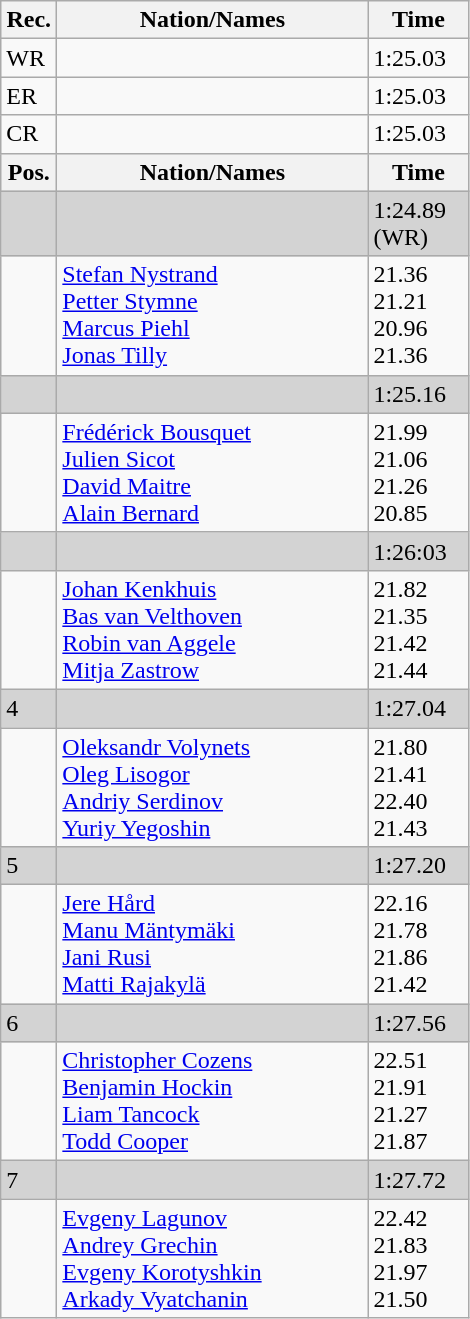<table class=wikitable>
<tr>
<th width="30">Rec.</th>
<th width="200">Nation/Names</th>
<th width="60">Time</th>
</tr>
<tr>
<td>WR</td>
<td></td>
<td>1:25.03</td>
</tr>
<tr>
<td>ER</td>
<td></td>
<td>1:25.03</td>
</tr>
<tr>
<td>CR</td>
<td></td>
<td>1:25.03</td>
</tr>
<tr>
<th>Pos.</th>
<th>Nation/Names</th>
<th>Time</th>
</tr>
<tr bgcolor="lightgrey">
<td></td>
<td></td>
<td>1:24.89 (WR)</td>
</tr>
<tr>
<td></td>
<td><a href='#'>Stefan Nystrand</a><br><a href='#'>Petter Stymne</a><br><a href='#'>Marcus Piehl</a><br><a href='#'>Jonas Tilly</a></td>
<td>21.36<br>21.21<br>20.96<br>21.36</td>
</tr>
<tr bgcolor="lightgrey">
<td></td>
<td></td>
<td>1:25.16</td>
</tr>
<tr>
<td></td>
<td><a href='#'>Frédérick Bousquet</a><br><a href='#'>Julien Sicot</a><br><a href='#'>David Maitre</a><br><a href='#'>Alain Bernard</a></td>
<td>21.99<br>21.06<br>21.26<br>20.85</td>
</tr>
<tr bgcolor="lightgrey">
<td></td>
<td></td>
<td>1:26:03</td>
</tr>
<tr>
<td></td>
<td><a href='#'>Johan Kenkhuis</a><br><a href='#'>Bas van Velthoven</a><br><a href='#'>Robin van Aggele</a><br><a href='#'>Mitja Zastrow</a></td>
<td>21.82<br>21.35<br>21.42<br>21.44</td>
</tr>
<tr bgcolor="lightgrey">
<td>4</td>
<td></td>
<td>1:27.04</td>
</tr>
<tr>
<td></td>
<td><a href='#'>Oleksandr Volynets</a><br><a href='#'>Oleg Lisogor</a><br><a href='#'>Andriy Serdinov</a><br><a href='#'>Yuriy Yegoshin</a></td>
<td>21.80<br>21.41<br>22.40<br>21.43</td>
</tr>
<tr bgcolor="lightgrey">
<td>5</td>
<td></td>
<td>1:27.20</td>
</tr>
<tr>
<td></td>
<td><a href='#'>Jere Hård</a><br><a href='#'>Manu Mäntymäki</a><br><a href='#'>Jani Rusi</a><br><a href='#'>Matti Rajakylä</a></td>
<td>22.16<br>21.78<br>21.86<br>21.42</td>
</tr>
<tr bgcolor="lightgrey">
<td>6</td>
<td></td>
<td>1:27.56</td>
</tr>
<tr>
<td></td>
<td><a href='#'>Christopher Cozens</a><br><a href='#'>Benjamin Hockin</a><br><a href='#'>Liam Tancock</a><br><a href='#'>Todd Cooper</a></td>
<td>22.51<br>21.91<br>21.27<br>21.87</td>
</tr>
<tr bgcolor="lightgrey">
<td>7</td>
<td></td>
<td>1:27.72</td>
</tr>
<tr>
<td></td>
<td><a href='#'>Evgeny Lagunov</a><br><a href='#'>Andrey Grechin</a><br><a href='#'>Evgeny Korotyshkin</a><br><a href='#'>Arkady Vyatchanin</a></td>
<td>22.42<br>21.83<br>21.97<br>21.50</td>
</tr>
</table>
